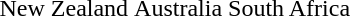<table>
<tr>
<td></td>
<td>New Zealand</td>
<td>Australia</td>
<td>South Africa</td>
</tr>
</table>
